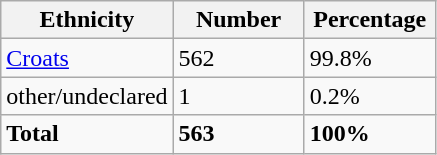<table class="wikitable">
<tr>
<th width="100px">Ethnicity</th>
<th width="80px">Number</th>
<th width="80px">Percentage</th>
</tr>
<tr>
<td><a href='#'>Croats</a></td>
<td>562</td>
<td>99.8%</td>
</tr>
<tr>
<td>other/undeclared</td>
<td>1</td>
<td>0.2%</td>
</tr>
<tr>
<td><strong>Total</strong></td>
<td><strong>563</strong></td>
<td><strong>100%</strong></td>
</tr>
</table>
